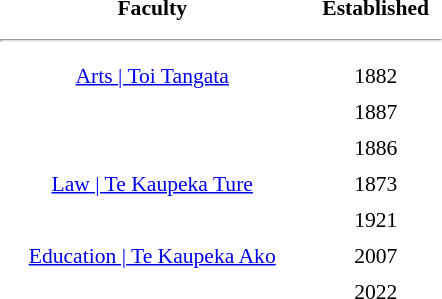<table class="toccolours" style="float:right; margin-left:1em; font-size:90%; line-height:1.4em; width:300px;">
<tr style="text-align:center;">
<td><strong>Faculty</strong></td>
<td><strong>Established</strong></td>
</tr>
<tr>
<td colspan="2"><hr></td>
</tr>
<tr style="text-align:center;">
<td><a href='#'>Arts | Toi Tangata</a></td>
<td>1882</td>
</tr>
<tr style="text-align:center;">
<td></td>
<td>1887</td>
</tr>
<tr style="text-align:center;">
<td></td>
<td>1886</td>
</tr>
<tr style="text-align:center;">
<td><a href='#'>Law | Te Kaupeka Ture</a></td>
<td>1873</td>
</tr>
<tr style="text-align:center;">
<td></td>
<td>1921</td>
</tr>
<tr style="text-align:center;">
<td><a href='#'>Education | Te Kaupeka Ako</a></td>
<td>2007</td>
</tr>
<tr style="text-align:center;">
<td></td>
<td>2022</td>
</tr>
</table>
